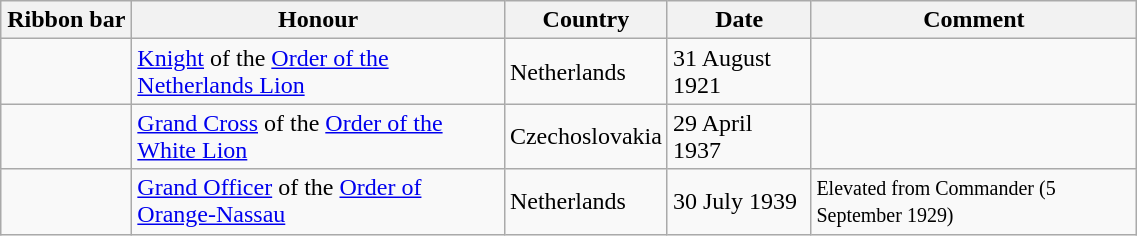<table class="wikitable" style="width:60%;">
<tr>
<th style="width:80px;">Ribbon bar</th>
<th>Honour</th>
<th>Country</th>
<th>Date</th>
<th>Comment</th>
</tr>
<tr>
<td></td>
<td><a href='#'>Knight</a> of the <a href='#'>Order of the Netherlands Lion</a></td>
<td>Netherlands</td>
<td>31 August 1921</td>
<td></td>
</tr>
<tr>
<td></td>
<td><a href='#'>Grand Cross</a> of the <a href='#'>Order of the White Lion</a></td>
<td>Czechoslovakia</td>
<td>29 April 1937</td>
<td></td>
</tr>
<tr>
<td></td>
<td><a href='#'>Grand Officer</a> of the <a href='#'>Order of Orange-Nassau</a></td>
<td>Netherlands</td>
<td>30 July 1939</td>
<td><small>Elevated from Commander (5 September 1929)</small></td>
</tr>
</table>
